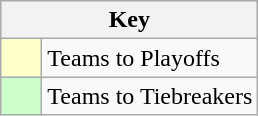<table class="wikitable" style="text-align: center;">
<tr>
<th colspan=2>Key</th>
</tr>
<tr>
<td style="background:#ffc; width:20px;"></td>
<td align=left>Teams to Playoffs</td>
</tr>
<tr>
<td style="background:#ccffcc; width:20px;"></td>
<td align=left>Teams to Tiebreakers</td>
</tr>
</table>
